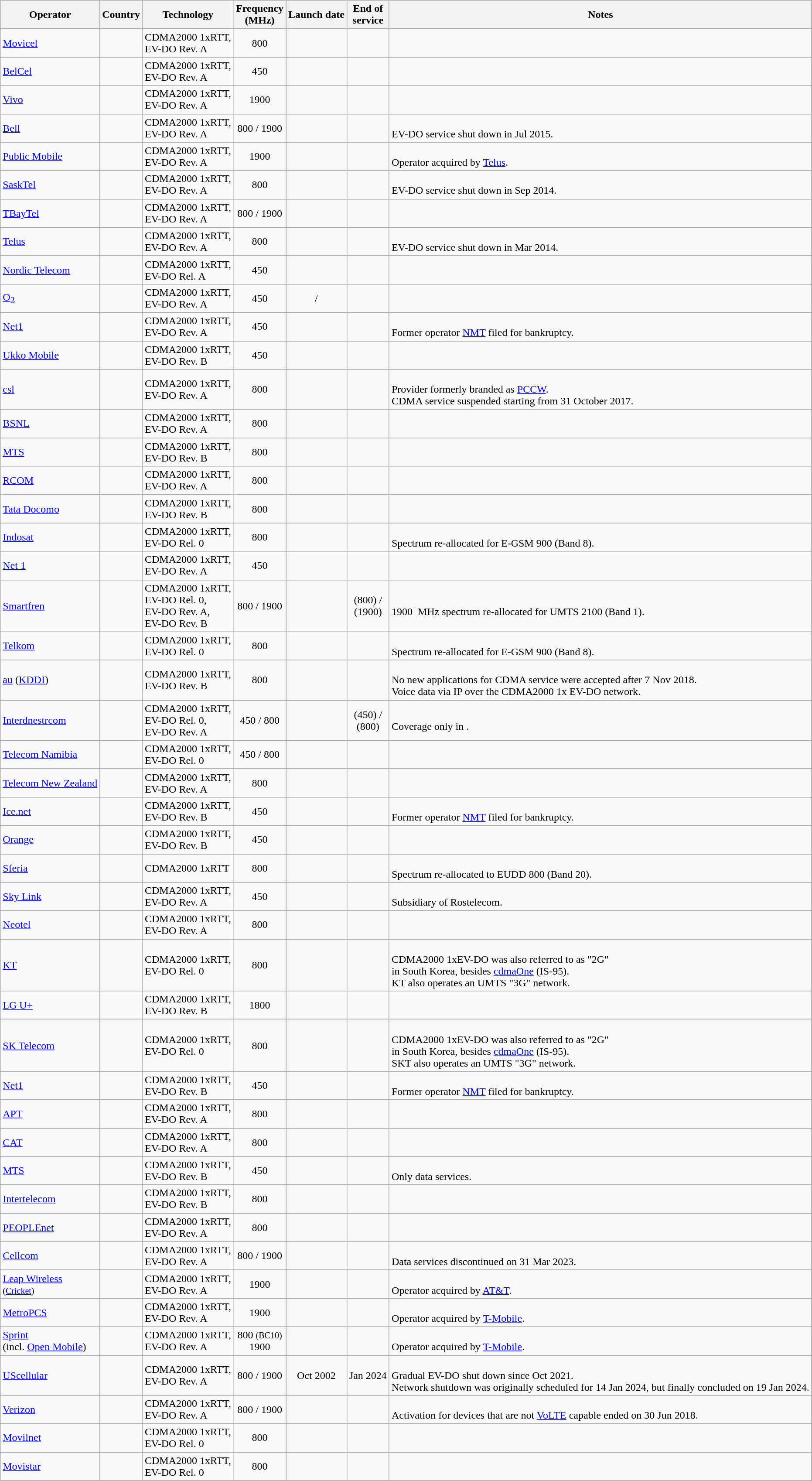<table class="wikitable sortable">
<tr>
<th>Operator</th>
<th>Country</th>
<th>Technology</th>
<th>Frequency<br>(MHz)</th>
<th>Launch date</th>
<th>End of<br>service</th>
<th class="sortable">Notes</th>
</tr>
<tr>
<td><a href='#'>Movicel</a></td>
<td></td>
<td>CDMA2000 1xRTT,<br>EV-DO Rev. A</td>
<td style="text-align: center;">800</td>
<td style="text-align: center;"></td>
<td style="text-align: center;"></td>
<td></td>
</tr>
<tr>
<td><a href='#'>BelCel</a></td>
<td></td>
<td>CDMA2000 1xRTT,<br>EV-DO Rev. A</td>
<td style="text-align: center;">450</td>
<td style="text-align: center;"></td>
<td style="text-align: center;"></td>
<td></td>
</tr>
<tr>
<td><a href='#'>Vivo</a></td>
<td></td>
<td>CDMA2000 1xRTT,<br>EV-DO Rev. A</td>
<td style="text-align: center;">1900</td>
<td style="text-align: center;"></td>
<td style="text-align: center;"></td>
<td></td>
</tr>
<tr>
<td><a href='#'>Bell</a></td>
<td></td>
<td>CDMA2000 1xRTT,<br>EV-DO Rev. A</td>
<td style="text-align: center;">800 / 1900</td>
<td style="text-align: center;"></td>
<td style="text-align: center;"></td>
<td><br>EV-DO service shut down in Jul 2015.</td>
</tr>
<tr>
<td><a href='#'>Public Mobile</a></td>
<td></td>
<td>CDMA2000 1xRTT,<br>EV-DO Rev. A</td>
<td style="text-align: center;">1900</td>
<td style="text-align: center;"></td>
<td style="text-align: center;"></td>
<td><br>Operator acquired by <a href='#'>Telus</a>.</td>
</tr>
<tr>
<td><a href='#'>SaskTel</a></td>
<td></td>
<td>CDMA2000 1xRTT,<br>EV-DO Rev. A</td>
<td style="text-align: center;">800</td>
<td style="text-align: center;"></td>
<td style="text-align: center;"></td>
<td><br>EV-DO service shut down in Sep 2014.</td>
</tr>
<tr>
<td><a href='#'>TBayTel</a></td>
<td></td>
<td>CDMA2000 1xRTT,<br>EV-DO Rev. A</td>
<td style="text-align: center;">800 / 1900</td>
<td style="text-align: center;"></td>
<td style="text-align: center;"></td>
<td></td>
</tr>
<tr>
<td><a href='#'>Telus</a></td>
<td></td>
<td>CDMA2000 1xRTT,<br>EV-DO Rev. A</td>
<td style="text-align: center;">800</td>
<td style="text-align: center;"></td>
<td style="text-align: center;"></td>
<td><br>EV-DO service shut down in Mar 2014.</td>
</tr>
<tr>
<td><a href='#'>Nordic Telecom</a></td>
<td></td>
<td>CDMA2000 1xRTT,<br>EV-DO Rel. A</td>
<td style="text-align: center;">450</td>
<td style="text-align: center;"></td>
<td style="text-align: center;"></td>
<td></td>
</tr>
<tr>
<td><a href='#'>O<sub>2</sub></a></td>
<td></td>
<td>CDMA2000 1xRTT,<br>EV-DO Rev. A</td>
<td style="text-align: center;">450</td>
<td style="text-align: center;"> /<br></td>
<td style="text-align: center;"></td>
<td></td>
</tr>
<tr>
<td><a href='#'>Net1</a></td>
<td></td>
<td>CDMA2000 1xRTT,<br>EV-DO Rev. A</td>
<td style="text-align: center;">450</td>
<td style="text-align: center;"></td>
<td style="text-align: center;"> </td>
<td><br>Former operator <a href='#'>NMT</a> filed for bankruptcy.</td>
</tr>
<tr>
<td><a href='#'>Ukko Mobile</a></td>
<td></td>
<td>CDMA2000 1xRTT,<br>EV-DO Rev. B</td>
<td style="text-align: center;">450</td>
<td style="text-align: center;"></td>
<td style="text-align: center;"></td>
<td></td>
</tr>
<tr>
<td><a href='#'>csl</a></td>
<td></td>
<td>CDMA2000 1xRTT,<br>EV-DO Rev. A</td>
<td style="text-align: center;">800</td>
<td style="text-align: center;"></td>
<td style="text-align: center;"></td>
<td><br>Provider formerly branded as <a href='#'>PCCW</a>.<br>CDMA service suspended starting from 31 October 2017.</td>
</tr>
<tr>
<td><a href='#'>BSNL</a></td>
<td></td>
<td>CDMA2000 1xRTT,<br>EV-DO Rev. A</td>
<td style="text-align: center;">800</td>
<td style="text-align: center;"></td>
<td style="text-align: center;"></td>
<td></td>
</tr>
<tr>
<td><a href='#'>MTS</a></td>
<td></td>
<td>CDMA2000 1xRTT,<br>EV-DO Rev. B</td>
<td style="text-align: center;">800</td>
<td style="text-align: center;"></td>
<td style="text-align: center;"></td>
<td></td>
</tr>
<tr>
<td><a href='#'>RCOM</a></td>
<td></td>
<td>CDMA2000 1xRTT,<br>EV-DO Rev. A</td>
<td style="text-align: center;">800</td>
<td style="text-align: center;"></td>
<td style="text-align: center;"></td>
<td></td>
</tr>
<tr>
<td><a href='#'>Tata Docomo</a></td>
<td></td>
<td>CDMA2000 1xRTT,<br>EV-DO Rev. B</td>
<td style="text-align: center;">800</td>
<td style="text-align: center;"></td>
<td style="text-align: center;"></td>
<td></td>
</tr>
<tr>
<td><a href='#'>Indosat</a></td>
<td></td>
<td>CDMA2000 1xRTT,<br>EV-DO Rel. 0</td>
<td style="text-align: center;">800</td>
<td style="text-align: center;"></td>
<td style="text-align: center;"></td>
<td><br>Spectrum re-allocated for E-GSM 900 (Band 8).</td>
</tr>
<tr>
<td><a href='#'>Net 1</a></td>
<td></td>
<td>CDMA2000 1xRTT,<br>EV-DO Rev. A</td>
<td style="text-align: center;">450</td>
<td style="text-align: center;"></td>
<td style="text-align: center;"> </td>
<td></td>
</tr>
<tr>
<td><a href='#'>Smartfren</a></td>
<td></td>
<td>CDMA2000 1xRTT,<br>EV-DO Rel. 0,<br>EV-DO Rev. A,<br>EV-DO Rev. B</td>
<td style="text-align: center;">800 / 1900</td>
<td style="text-align: center;"></td>
<td style="text-align: center;"> (800) /<br> (1900)</td>
<td><br>1900  MHz spectrum re-allocated for UMTS 2100 (Band 1).</td>
</tr>
<tr>
<td><a href='#'>Telkom</a></td>
<td></td>
<td>CDMA2000 1xRTT,<br>EV-DO Rel. 0</td>
<td style="text-align: center;">800</td>
<td style="text-align: center;"></td>
<td style="text-align: center;"></td>
<td><br>Spectrum re-allocated for E-GSM 900 (Band 8).</td>
</tr>
<tr>
<td><a href='#'>au</a> (<a href='#'>KDDI</a>)</td>
<td></td>
<td>CDMA2000 1xRTT,<br>EV-DO Rev. B</td>
<td style="text-align: center;">800</td>
<td style="text-align: center;"></td>
<td style="text-align: center;"></td>
<td><br>No new applications for CDMA service were accepted after 7 Nov 2018.<br>Voice data via IP over the CDMA2000 1x EV-DO network.</td>
</tr>
<tr>
<td><a href='#'>Interdnestrcom</a></td>
<td></td>
<td>CDMA2000 1xRTT,<br>EV-DO Rel. 0,<br>EV-DO Rev. A</td>
<td style="text-align: center;">450 / 800</td>
<td style="text-align: center;"></td>
<td style="text-align: center;"> (450) /<br> (800)</td>
<td><br>Coverage only in .</td>
</tr>
<tr>
<td><a href='#'>Telecom Namibia</a></td>
<td></td>
<td>CDMA2000 1xRTT,<br>EV-DO Rel. 0</td>
<td style="text-align: center;">450 / 800</td>
<td style="text-align: center;"></td>
<td style="text-align: center;"></td>
<td></td>
</tr>
<tr>
<td><a href='#'>Telecom New Zealand</a></td>
<td></td>
<td>CDMA2000 1xRTT,<br>EV-DO Rev. A</td>
<td style="text-align: center;">800</td>
<td style="text-align: center;"></td>
<td style="text-align: center;"></td>
<td></td>
</tr>
<tr>
<td><a href='#'>Ice.net</a></td>
<td></td>
<td>CDMA2000 1xRTT,<br>EV-DO Rev. B</td>
<td style="text-align: center;">450</td>
<td style="text-align: center;"></td>
<td style="text-align: center;"> </td>
<td><br>Former operator <a href='#'>NMT</a> filed for bankruptcy.</td>
</tr>
<tr>
<td><a href='#'>Orange</a></td>
<td></td>
<td>CDMA2000 1xRTT,<br>EV-DO Rev. B</td>
<td style="text-align: center;">450</td>
<td style="text-align: center;"></td>
<td style="text-align: center;"></td>
<td></td>
</tr>
<tr>
<td><a href='#'>Sferia</a></td>
<td></td>
<td>CDMA2000 1xRTT</td>
<td style="text-align: center;">800</td>
<td style="text-align: center;"></td>
<td style="text-align: center;"></td>
<td><br>Spectrum re-allocated to EUDD 800 (Band 20).</td>
</tr>
<tr>
<td><a href='#'>Sky Link</a></td>
<td></td>
<td>CDMA2000 1xRTT,<br>EV-DO Rev. A</td>
<td style="text-align: center;">450</td>
<td style="text-align: center;"></td>
<td style="text-align: center;"></td>
<td><br>Subsidiary of Rostelecom.</td>
</tr>
<tr>
<td><a href='#'>Neotel</a></td>
<td></td>
<td>CDMA2000 1xRTT,<br>EV-DO Rev. A</td>
<td style="text-align: center;">800</td>
<td style="text-align: center;"></td>
<td style="text-align: center;"></td>
<td></td>
</tr>
<tr>
<td><a href='#'>KT</a></td>
<td></td>
<td>CDMA2000 1xRTT,<br>EV-DO Rel. 0</td>
<td style="text-align: center;">800</td>
<td style="text-align: center;"></td>
<td style="text-align: center;"></td>
<td><br>CDMA2000 1xEV-DO was also referred to as "2G"<br>in South Korea, besides <a href='#'>cdmaOne</a> (IS-95).<br>KT also operates an UMTS "3G" network.</td>
</tr>
<tr>
<td><a href='#'>LG U+</a></td>
<td></td>
<td>CDMA2000 1xRTT,<br>EV-DO Rev. B</td>
<td style="text-align: center;">1800</td>
<td style="text-align: center;"></td>
<td style="text-align: center;"></td>
<td></td>
</tr>
<tr>
<td><a href='#'>SK Telecom</a></td>
<td></td>
<td>CDMA2000 1xRTT,<br>EV-DO Rel. 0</td>
<td style="text-align: center;">800</td>
<td style="text-align: center;"></td>
<td style="text-align: center;"></td>
<td><br>CDMA2000 1xEV-DO was also referred to as "2G"<br>in South Korea, besides <a href='#'>cdmaOne</a> (IS-95).<br>SKT also operates an UMTS "3G" network.</td>
</tr>
<tr>
<td><a href='#'>Net1</a></td>
<td></td>
<td>CDMA2000 1xRTT,<br>EV-DO Rev. B</td>
<td style="text-align: center;">450</td>
<td style="text-align: center;"></td>
<td style="text-align: center;"> </td>
<td><br>Former operator <a href='#'>NMT</a> filed for bankruptcy.</td>
</tr>
<tr>
<td><a href='#'>APT</a></td>
<td></td>
<td>CDMA2000 1xRTT,<br>EV-DO Rev. A</td>
<td style="text-align: center;">800</td>
<td style="text-align: center;"></td>
<td style="text-align: center;"></td>
<td></td>
</tr>
<tr>
<td><a href='#'>CAT</a></td>
<td></td>
<td>CDMA2000 1xRTT,<br>EV-DO Rev. A</td>
<td style="text-align: center;">800</td>
<td style="text-align: center;"></td>
<td style="text-align: center;"></td>
<td></td>
</tr>
<tr>
<td><a href='#'>MTS</a></td>
<td></td>
<td>CDMA2000 1xRTT,<br>EV-DO Rev. B</td>
<td style="text-align: center;">450</td>
<td style="text-align: center;"></td>
<td style="text-align: center;"></td>
<td><br>Only data services.</td>
</tr>
<tr>
<td><a href='#'>Intertelecom</a></td>
<td></td>
<td>CDMA2000 1xRTT,<br>EV-DO Rev. B</td>
<td style=" text-align: center;">800</td>
<td style="text-align: center;"></td>
<td style="text-align: center;"></td>
<td></td>
</tr>
<tr>
<td><a href='#'>PEOPLEnet</a></td>
<td></td>
<td>CDMA2000 1xRTT,<br>EV-DO Rev. A</td>
<td style="text-align: center;">800</td>
<td style="text-align: center;"></td>
<td style="text-align: center;"></td>
<td></td>
</tr>
<tr>
<td><a href='#'>Cellcom</a></td>
<td></td>
<td>CDMA2000 1xRTT,<br>EV-DO Rev. A</td>
<td style="text-align: center;">800 / 1900</td>
<td style="text-align: center;"></td>
<td style="text-align: center;"></td>
<td><br>Data services discontinued on 31 Mar 2023.<br></td>
</tr>
<tr>
<td><a href='#'>Leap Wireless</a><br><small>(<a href='#'>Cricket</a>)</small></td>
<td></td>
<td>CDMA2000 1xRTT,<br>EV-DO Rev. A</td>
<td style="text-align: center;">1900</td>
<td style="text-align: center;"></td>
<td style="text-align: center;"></td>
<td><br>Operator acquired by <a href='#'>AT&T</a>.</td>
</tr>
<tr>
<td><a href='#'>MetroPCS</a></td>
<td></td>
<td>CDMA2000 1xRTT,<br>EV-DO Rev. A</td>
<td style="text-align: center;">1900</td>
<td style="text-align: center;"></td>
<td style="text-align: center;"></td>
<td><br>Operator acquired by <a href='#'>T-Mobile</a>.</td>
</tr>
<tr>
<td><a href='#'>Sprint</a><br>(incl. <a href='#'>Open Mobile</a>)</td>
<td><br><br></td>
<td>CDMA2000 1xRTT,<br>EV-DO Rev. A</td>
<td style="text-align: center;">800 <small>(BC10)</small><br>1900</td>
<td style="text-align: center;"></td>
<td style="text-align: center;"></td>
<td><br>Operator acquired by <a href='#'>T-Mobile</a>.</td>
</tr>
<tr>
<td><a href='#'>UScellular</a></td>
<td></td>
<td>CDMA2000 1xRTT,<br>EV-DO Rev. A</td>
<td style="text-align: center;">800 / 1900</td>
<td style="text-align: center;">Oct 2002</td>
<td style="text-align: center;">Jan 2024</td>
<td><br>Gradual EV-DO shut down since Oct 2021.<br>Network shutdown was originally scheduled for 14 Jan 2024, but finally concluded on 19 Jan 2024.</td>
</tr>
<tr>
<td><a href='#'>Verizon</a></td>
<td></td>
<td>CDMA2000 1xRTT,<br>EV-DO Rev. A</td>
<td style="text-align: center;">800 / 1900</td>
<td style="text-align: center;"></td>
<td style="text-align: center;"></td>
<td><br>Activation for devices that are not <a href='#'>VoLTE</a> capable ended on 30 Jun 2018.</td>
</tr>
<tr>
<td><a href='#'>Movilnet</a></td>
<td></td>
<td>CDMA2000 1xRTT,<br>EV-DO Rel. 0</td>
<td style="text-align: center;">800</td>
<td style="text-align: center;"></td>
<td style="text-align: center;"></td>
<td></td>
</tr>
<tr>
<td><a href='#'>Movistar</a></td>
<td></td>
<td>CDMA2000 1xRTT,<br>EV-DO Rel. 0</td>
<td style="text-align: center;">800</td>
<td style="text-align: center;"></td>
<td style="text-align: center;"></td>
<td></td>
</tr>
</table>
